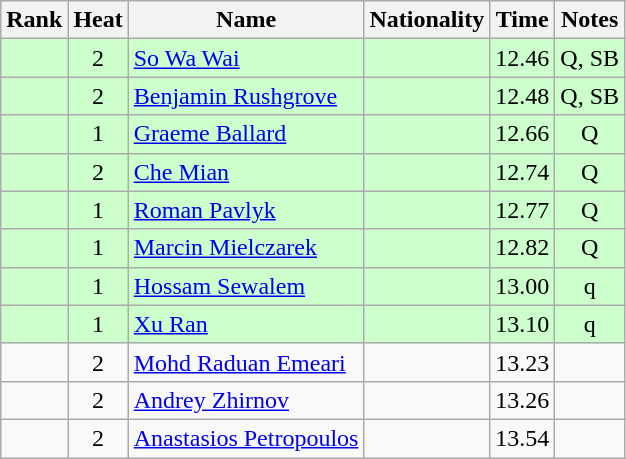<table class="wikitable sortable" style="text-align:center">
<tr>
<th>Rank</th>
<th>Heat</th>
<th>Name</th>
<th>Nationality</th>
<th>Time</th>
<th>Notes</th>
</tr>
<tr style="background:#cfc;">
<td></td>
<td>2</td>
<td align=left><a href='#'>So Wa Wai</a></td>
<td align=left></td>
<td>12.46</td>
<td>Q, SB</td>
</tr>
<tr style="background:#cfc;">
<td></td>
<td>2</td>
<td align=left><a href='#'>Benjamin Rushgrove</a></td>
<td align=left></td>
<td>12.48</td>
<td>Q, SB</td>
</tr>
<tr style="background:#cfc;">
<td></td>
<td>1</td>
<td align=left><a href='#'>Graeme Ballard</a></td>
<td align=left></td>
<td>12.66</td>
<td>Q</td>
</tr>
<tr style="background:#cfc;">
<td></td>
<td>2</td>
<td align=left><a href='#'>Che Mian</a></td>
<td align=left></td>
<td>12.74</td>
<td>Q</td>
</tr>
<tr style="background:#cfc;">
<td></td>
<td>1</td>
<td align=left><a href='#'>Roman Pavlyk</a></td>
<td align=left></td>
<td>12.77</td>
<td>Q</td>
</tr>
<tr style="background:#cfc;">
<td></td>
<td>1</td>
<td align=left><a href='#'>Marcin Mielczarek</a></td>
<td align=left></td>
<td>12.82</td>
<td>Q</td>
</tr>
<tr style="background:#cfc;">
<td></td>
<td>1</td>
<td align=left><a href='#'>Hossam Sewalem</a></td>
<td align=left></td>
<td>13.00</td>
<td>q</td>
</tr>
<tr style="background:#cfc;">
<td></td>
<td>1</td>
<td align=left><a href='#'>Xu Ran</a></td>
<td align=left></td>
<td>13.10</td>
<td>q</td>
</tr>
<tr>
<td></td>
<td>2</td>
<td align=left><a href='#'>Mohd Raduan Emeari</a></td>
<td align=left></td>
<td>13.23</td>
<td></td>
</tr>
<tr>
<td></td>
<td>2</td>
<td align=left><a href='#'>Andrey Zhirnov</a></td>
<td align=left></td>
<td>13.26</td>
<td></td>
</tr>
<tr>
<td></td>
<td>2</td>
<td align=left><a href='#'>Anastasios Petropoulos</a></td>
<td align=left></td>
<td>13.54</td>
<td></td>
</tr>
</table>
